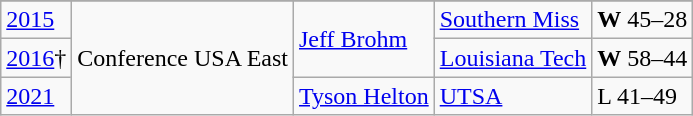<table class="wikitable">
<tr>
</tr>
<tr>
<td><a href='#'>2015</a></td>
<td rowspan="3">Conference USA East</td>
<td rowspan="2"><a href='#'>Jeff Brohm</a></td>
<td><a href='#'>Southern Miss</a></td>
<td><strong>W</strong> 45–28</td>
</tr>
<tr>
<td><a href='#'>2016</a>†</td>
<td><a href='#'>Louisiana Tech</a></td>
<td><strong>W</strong> 58–44</td>
</tr>
<tr>
<td><a href='#'>2021</a></td>
<td><a href='#'>Tyson Helton</a></td>
<td><a href='#'>UTSA</a></td>
<td>L 41–49</td>
</tr>
</table>
